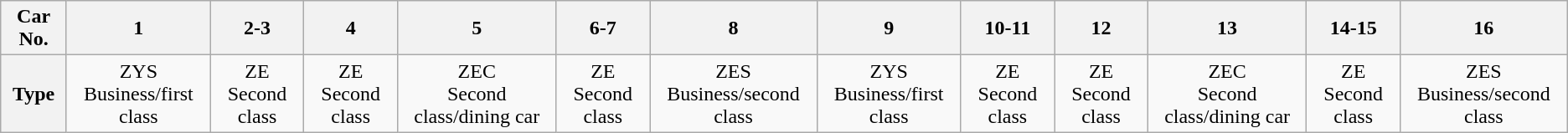<table class="wikitable" style="text-align: center">
<tr>
<th>Car No.</th>
<th>1</th>
<th>2-3</th>
<th>4</th>
<th>5</th>
<th>6-7</th>
<th>8</th>
<th>9</th>
<th>10-11</th>
<th>12</th>
<th>13</th>
<th>14-15</th>
<th>16</th>
</tr>
<tr>
<th>Type</th>
<td>ZYS<br>Business/first class</td>
<td>ZE<br>Second class</td>
<td>ZE<br>Second class </td>
<td>ZEC<br>Second class/dining car</td>
<td>ZE<br>Second class</td>
<td>ZES<br>Business/second class</td>
<td>ZYS<br>Business/first class</td>
<td>ZE<br>Second class</td>
<td>ZE<br>Second class </td>
<td>ZEC<br>Second class/dining car</td>
<td>ZE<br>Second class</td>
<td>ZES<br>Business/second class</td>
</tr>
</table>
